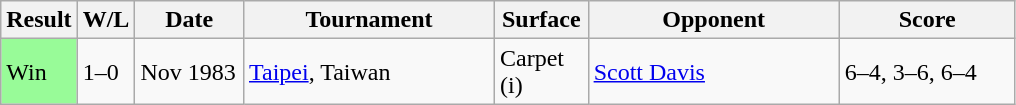<table class="sortable wikitable">
<tr>
<th>Result</th>
<th style="width:30px" class="unsortable">W/L</th>
<th style="width:65px">Date</th>
<th style="width:160px">Tournament</th>
<th style="width:55px">Surface</th>
<th style="width:160px">Opponent</th>
<th style="width:110px" class="unsortable">Score</th>
</tr>
<tr>
<td style="background:#98fb98;">Win</td>
<td>1–0</td>
<td>Nov 1983</td>
<td><a href='#'>Taipei</a>, Taiwan</td>
<td>Carpet (i)</td>
<td> <a href='#'>Scott Davis</a></td>
<td>6–4, 3–6, 6–4</td>
</tr>
</table>
